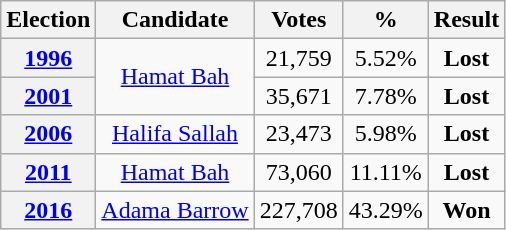<table class="wikitable" style="text-align: center;">
<tr>
<th>Election</th>
<th>Candidate</th>
<th><strong>Votes</strong></th>
<th><strong>%</strong></th>
<th><strong>Result</strong></th>
</tr>
<tr>
<th><a href='#'>1996</a></th>
<td rowspan="2"><a href='#'>Hamat Bah</a></td>
<td>21,759</td>
<td>5.52%</td>
<td><strong>Lost</strong> </td>
</tr>
<tr>
<th><a href='#'>2001</a></th>
<td>35,671</td>
<td>7.78%</td>
<td><strong>Lost</strong> </td>
</tr>
<tr>
<th><a href='#'>2006</a></th>
<td><a href='#'>Halifa Sallah</a></td>
<td>23,473</td>
<td>5.98%</td>
<td><strong>Lost</strong> </td>
</tr>
<tr>
<th><a href='#'>2011</a></th>
<td><a href='#'>Hamat Bah</a></td>
<td>73,060</td>
<td>11.11%</td>
<td><strong>Lost</strong> </td>
</tr>
<tr>
<th><a href='#'>2016</a></th>
<td><a href='#'>Adama Barrow</a></td>
<td>227,708</td>
<td>43.29%</td>
<td><strong>Won</strong> </td>
</tr>
</table>
